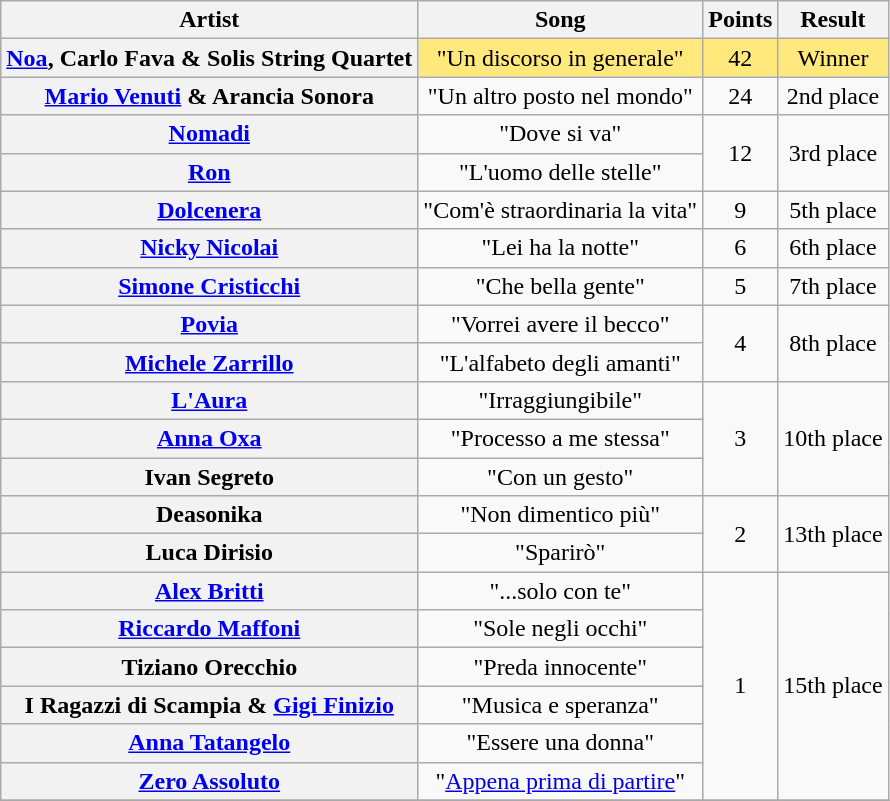<table class="wikitable plainrowheaders" style="text-align:center">
<tr>
<th scope="col">Artist</th>
<th scope="col">Song</th>
<th scope="col">Points</th>
<th scope="col">Result</th>
</tr>
<tr style="background:#ffe87c;">
<th scope="row"><a href='#'>Noa</a>, Carlo Fava & Solis String Quartet</th>
<td>"Un discorso in generale"</td>
<td>42</td>
<td>Winner</td>
</tr>
<tr>
<th scope="row"><a href='#'>Mario Venuti</a> & Arancia Sonora</th>
<td>"Un altro posto nel mondo"</td>
<td>24</td>
<td>2nd place</td>
</tr>
<tr>
<th scope="row"><a href='#'>Nomadi</a></th>
<td>"Dove si va"</td>
<td rowspan="2">12</td>
<td rowspan="2">3rd place</td>
</tr>
<tr>
<th scope="row"><a href='#'>Ron</a></th>
<td>"L'uomo delle stelle"</td>
</tr>
<tr>
<th scope="row"><a href='#'>Dolcenera</a></th>
<td>"Com'è straordinaria la vita"</td>
<td>9</td>
<td>5th place</td>
</tr>
<tr>
<th scope="row"><a href='#'>Nicky Nicolai</a></th>
<td>"Lei ha la notte"</td>
<td>6</td>
<td>6th place</td>
</tr>
<tr>
<th scope="row"><a href='#'>Simone Cristicchi</a></th>
<td>"Che bella gente"</td>
<td>5</td>
<td>7th place</td>
</tr>
<tr>
<th scope="row"><a href='#'>Povia</a></th>
<td>"Vorrei avere il becco"</td>
<td rowspan="2">4</td>
<td rowspan="2">8th place</td>
</tr>
<tr>
<th scope="row"><a href='#'>Michele Zarrillo</a></th>
<td>"L'alfabeto degli amanti"</td>
</tr>
<tr>
<th scope="row"><a href='#'>L'Aura</a></th>
<td>"Irraggiungibile"</td>
<td rowspan="3">3</td>
<td rowspan="3">10th place</td>
</tr>
<tr>
<th scope="row"><a href='#'>Anna Oxa</a></th>
<td>"Processo a me stessa"</td>
</tr>
<tr>
<th scope="row">Ivan Segreto</th>
<td>"Con un gesto"</td>
</tr>
<tr>
<th scope="row">Deasonika</th>
<td>"Non dimentico più"</td>
<td rowspan="2">2</td>
<td rowspan="2">13th place</td>
</tr>
<tr>
<th scope="row">Luca Dirisio</th>
<td>"Sparirò"</td>
</tr>
<tr>
<th scope="row"><a href='#'>Alex Britti</a></th>
<td>"...solo con te"</td>
<td rowspan="6">1</td>
<td rowspan="6">15th place</td>
</tr>
<tr>
<th scope="row"><a href='#'>Riccardo Maffoni</a></th>
<td>"Sole negli occhi"</td>
</tr>
<tr>
<th scope="row">Tiziano Orecchio</th>
<td>"Preda innocente"</td>
</tr>
<tr>
<th scope="row">I Ragazzi di Scampia & <a href='#'>Gigi Finizio</a></th>
<td>"Musica e speranza"</td>
</tr>
<tr>
<th scope="row"><a href='#'>Anna Tatangelo</a></th>
<td>"Essere una donna"</td>
</tr>
<tr>
<th scope="row"><a href='#'>Zero Assoluto</a></th>
<td>"<a href='#'>Appena prima di partire</a>"</td>
</tr>
<tr>
</tr>
</table>
